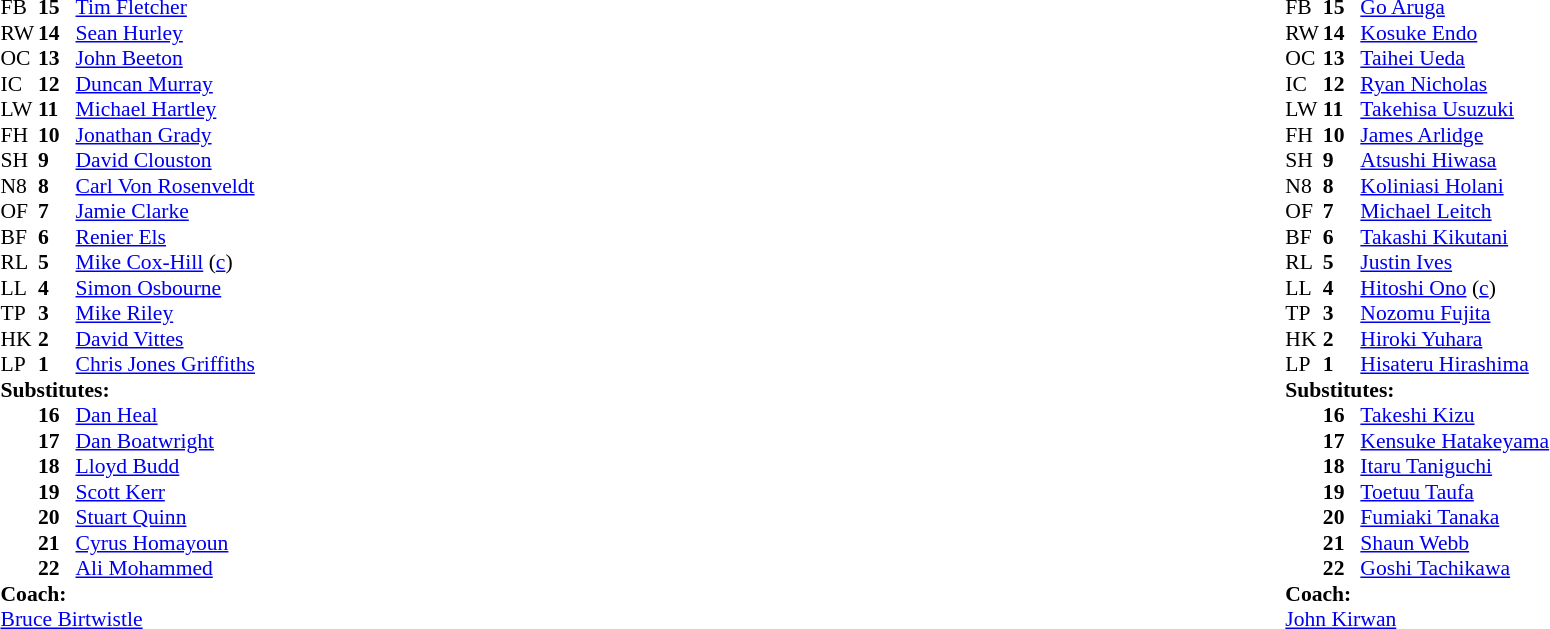<table style="width:100%;">
<tr>
<td style="vertical-align:top; width:50%;"><br><table style="font-size: 90%" cellspacing="0" cellpadding="0">
<tr>
<th width="25"></th>
<th width="25"></th>
</tr>
<tr>
<td>FB</td>
<td><strong>15</strong></td>
<td><a href='#'>Tim Fletcher</a></td>
</tr>
<tr>
<td>RW</td>
<td><strong>14</strong></td>
<td><a href='#'>Sean Hurley</a></td>
</tr>
<tr>
<td>OC</td>
<td><strong>13</strong></td>
<td><a href='#'>John Beeton</a></td>
</tr>
<tr>
<td>IC</td>
<td><strong>12</strong></td>
<td><a href='#'>Duncan Murray</a></td>
</tr>
<tr>
<td>LW</td>
<td><strong>11</strong></td>
<td><a href='#'>Michael Hartley</a></td>
</tr>
<tr>
<td>FH</td>
<td><strong>10</strong></td>
<td><a href='#'>Jonathan Grady</a></td>
</tr>
<tr>
<td>SH</td>
<td><strong>9</strong></td>
<td><a href='#'>David Clouston</a></td>
</tr>
<tr>
<td>N8</td>
<td><strong>8</strong></td>
<td><a href='#'>Carl Von Rosenveldt</a></td>
</tr>
<tr>
<td>OF</td>
<td><strong>7</strong></td>
<td><a href='#'>Jamie Clarke</a></td>
</tr>
<tr>
<td>BF</td>
<td><strong>6</strong></td>
<td><a href='#'>Renier Els</a></td>
</tr>
<tr>
<td>RL</td>
<td><strong>5</strong></td>
<td><a href='#'>Mike Cox-Hill</a> (<a href='#'>c</a>)</td>
</tr>
<tr>
<td>LL</td>
<td><strong>4</strong></td>
<td><a href='#'>Simon Osbourne</a></td>
</tr>
<tr>
<td>TP</td>
<td><strong>3</strong></td>
<td><a href='#'>Mike Riley</a></td>
</tr>
<tr>
<td>HK</td>
<td><strong>2</strong></td>
<td><a href='#'>David Vittes</a></td>
</tr>
<tr>
<td>LP</td>
<td><strong>1</strong></td>
<td><a href='#'>Chris Jones Griffiths</a></td>
</tr>
<tr>
<td colspan=3><strong>Substitutes:</strong></td>
</tr>
<tr>
<td></td>
<td><strong>16</strong></td>
<td><a href='#'>Dan Heal</a></td>
</tr>
<tr>
<td></td>
<td><strong>17</strong></td>
<td><a href='#'>Dan Boatwright</a></td>
</tr>
<tr>
<td></td>
<td><strong>18</strong></td>
<td><a href='#'>Lloyd Budd</a></td>
</tr>
<tr>
<td></td>
<td><strong>19</strong></td>
<td><a href='#'>Scott Kerr</a></td>
</tr>
<tr>
<td></td>
<td><strong>20</strong></td>
<td><a href='#'>Stuart Quinn</a></td>
</tr>
<tr>
<td></td>
<td><strong>21</strong></td>
<td><a href='#'>Cyrus Homayoun</a></td>
</tr>
<tr>
<td></td>
<td><strong>22</strong></td>
<td><a href='#'>Ali Mohammed</a></td>
</tr>
<tr>
<td colspan="3"><strong>Coach:</strong></td>
</tr>
<tr>
<td colspan="4"> <a href='#'>Bruce Birtwistle</a></td>
</tr>
</table>
</td>
<td style="vertical-align:top; width:50%;"><br><table cellspacing="0" cellpadding="0" style="font-size:90%; margin:auto;">
<tr>
<th width="25"></th>
<th width="25"></th>
</tr>
<tr>
<td>FB</td>
<td><strong>15</strong></td>
<td><a href='#'>Go Aruga</a></td>
</tr>
<tr>
<td>RW</td>
<td><strong>14</strong></td>
<td><a href='#'>Kosuke Endo</a></td>
</tr>
<tr>
<td>OC</td>
<td><strong>13</strong></td>
<td><a href='#'>Taihei Ueda</a></td>
</tr>
<tr>
<td>IC</td>
<td><strong>12</strong></td>
<td><a href='#'>Ryan Nicholas</a></td>
</tr>
<tr>
<td>LW</td>
<td><strong>11</strong></td>
<td><a href='#'>Takehisa Usuzuki</a></td>
</tr>
<tr>
<td>FH</td>
<td><strong>10</strong></td>
<td><a href='#'>James Arlidge</a></td>
</tr>
<tr>
<td>SH</td>
<td><strong>9</strong></td>
<td><a href='#'>Atsushi Hiwasa</a></td>
</tr>
<tr>
<td>N8</td>
<td><strong>8</strong></td>
<td><a href='#'>Koliniasi Holani</a></td>
</tr>
<tr>
<td>OF</td>
<td><strong>7</strong></td>
<td><a href='#'>Michael Leitch</a></td>
</tr>
<tr>
<td>BF</td>
<td><strong>6</strong></td>
<td><a href='#'>Takashi Kikutani</a></td>
</tr>
<tr>
<td>RL</td>
<td><strong>5</strong></td>
<td><a href='#'>Justin Ives</a></td>
</tr>
<tr>
<td>LL</td>
<td><strong>4</strong></td>
<td><a href='#'>Hitoshi Ono</a> (<a href='#'>c</a>)</td>
</tr>
<tr>
<td>TP</td>
<td><strong>3</strong></td>
<td><a href='#'>Nozomu Fujita</a></td>
</tr>
<tr>
<td>HK</td>
<td><strong>2</strong></td>
<td><a href='#'>Hiroki Yuhara</a></td>
</tr>
<tr>
<td>LP</td>
<td><strong>1</strong></td>
<td><a href='#'>Hisateru Hirashima</a></td>
</tr>
<tr>
<td colspan=3><strong>Substitutes:</strong></td>
</tr>
<tr>
<td></td>
<td><strong>16</strong></td>
<td><a href='#'>Takeshi Kizu</a></td>
</tr>
<tr>
<td></td>
<td><strong>17</strong></td>
<td><a href='#'>Kensuke Hatakeyama</a></td>
</tr>
<tr>
<td></td>
<td><strong>18</strong></td>
<td><a href='#'>Itaru Taniguchi</a></td>
</tr>
<tr>
<td></td>
<td><strong>19</strong></td>
<td><a href='#'>Toetuu Taufa</a></td>
</tr>
<tr>
<td></td>
<td><strong>20</strong></td>
<td><a href='#'>Fumiaki Tanaka</a></td>
</tr>
<tr>
<td></td>
<td><strong>21</strong></td>
<td><a href='#'>Shaun Webb</a></td>
</tr>
<tr>
<td></td>
<td><strong>22</strong></td>
<td><a href='#'>Goshi Tachikawa</a></td>
</tr>
<tr>
<td colspan="3"><strong>Coach:</strong></td>
</tr>
<tr>
<td colspan="4"> <a href='#'>John Kirwan</a></td>
</tr>
</table>
</td>
</tr>
</table>
